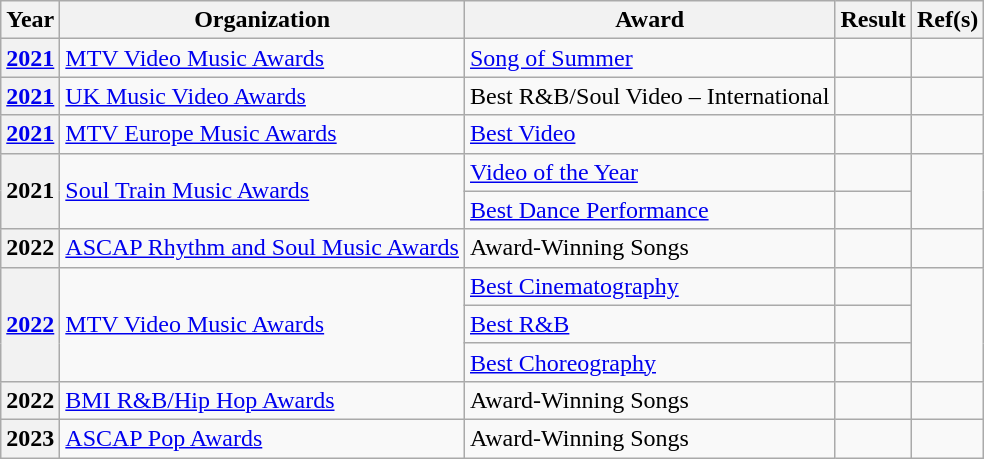<table class="wikitable plainrowheaders">
<tr align=center>
<th scope="col">Year</th>
<th scope="col">Organization</th>
<th scope="col">Award</th>
<th scope="col">Result</th>
<th scope="col">Ref(s)</th>
</tr>
<tr>
<th scope="row"><a href='#'>2021</a></th>
<td><a href='#'>MTV Video Music Awards</a></td>
<td><a href='#'>Song of Summer</a></td>
<td></td>
<td style="text-align:center;"></td>
</tr>
<tr>
<th scope="row"><a href='#'>2021</a></th>
<td><a href='#'>UK Music Video Awards</a></td>
<td>Best R&B/Soul Video – International</td>
<td></td>
<td style="text-align:center;"></td>
</tr>
<tr>
<th Scope="row"><a href='#'>2021</a></th>
<td><a href='#'>MTV Europe Music Awards</a></td>
<td><a href='#'>Best Video</a></td>
<td></td>
<td style="text-align:center;"></td>
</tr>
<tr>
<th Scope="row" rowspan="2">2021</th>
<td rowspan="2"><a href='#'>Soul Train Music Awards</a></td>
<td><a href='#'>Video of the Year</a></td>
<td></td>
<td rowspan="2" style="text-align:center;"></td>
</tr>
<tr>
<td><a href='#'>Best Dance Performance</a></td>
<td></td>
</tr>
<tr>
<th Scope="row">2022</th>
<td><a href='#'>ASCAP Rhythm and Soul Music Awards</a></td>
<td>Award-Winning Songs</td>
<td></td>
<td style="text-align:center;"></td>
</tr>
<tr>
<th Scope="row" rowspan="3"><a href='#'>2022</a></th>
<td rowspan="3"><a href='#'>MTV Video Music Awards</a></td>
<td><a href='#'>Best Cinematography</a></td>
<td></td>
<td rowspan="3" style="text-align:center;"></td>
</tr>
<tr>
<td><a href='#'>Best R&B</a></td>
<td></td>
</tr>
<tr>
<td><a href='#'>Best Choreography</a></td>
<td></td>
</tr>
<tr>
<th scope="row">2022</th>
<td><a href='#'>BMI R&B/Hip Hop Awards</a></td>
<td>Award-Winning Songs</td>
<td></td>
<td style="text-align:center;"></td>
</tr>
<tr>
<th scope="row">2023</th>
<td><a href='#'>ASCAP Pop Awards</a></td>
<td>Award-Winning Songs</td>
<td></td>
<td style="text-align:center;"></td>
</tr>
</table>
